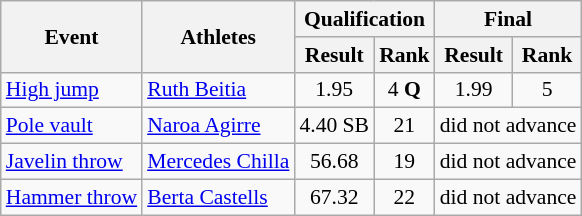<table class="wikitable" border="1" style="font-size:90%">
<tr>
<th rowspan="2">Event</th>
<th rowspan="2">Athletes</th>
<th colspan="2">Qualification</th>
<th colspan="2">Final</th>
</tr>
<tr>
<th>Result</th>
<th>Rank</th>
<th>Result</th>
<th>Rank</th>
</tr>
<tr>
<td><a href='#'>High jump</a></td>
<td><a href='#'>Ruth Beitia</a></td>
<td align=center>1.95</td>
<td align=center>4 <strong>Q</strong></td>
<td align=center>1.99</td>
<td align=center>5</td>
</tr>
<tr>
<td><a href='#'>Pole vault</a></td>
<td><a href='#'>Naroa Agirre</a></td>
<td align=center>4.40 SB</td>
<td align=center>21</td>
<td align=center colspan="2">did not advance</td>
</tr>
<tr>
<td><a href='#'>Javelin throw</a></td>
<td><a href='#'>Mercedes Chilla</a></td>
<td align=center>56.68</td>
<td align=center>19</td>
<td align=center colspan="2">did not advance</td>
</tr>
<tr>
<td><a href='#'>Hammer throw</a></td>
<td><a href='#'>Berta Castells</a></td>
<td align=center>67.32</td>
<td align=center>22</td>
<td align=center colspan=2>did not advance</td>
</tr>
</table>
